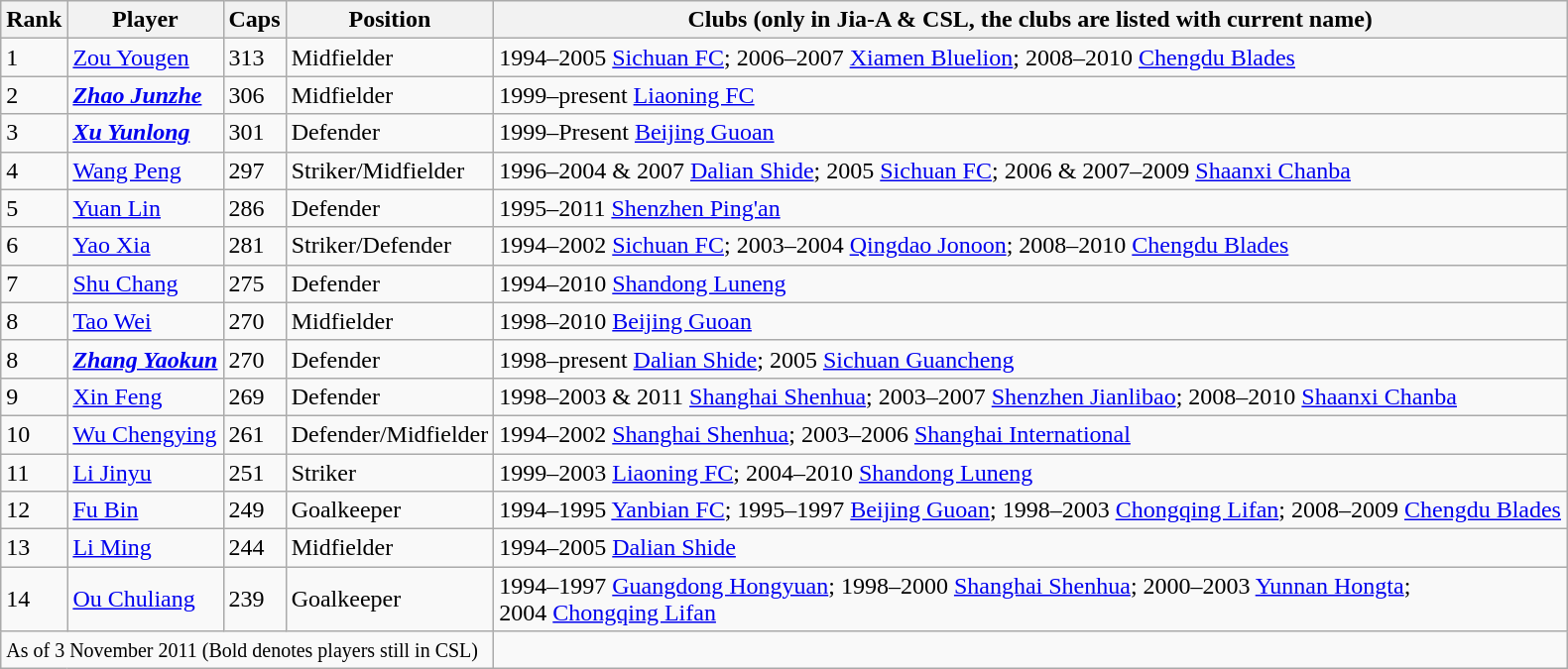<table class="wikitable sortable" style="text-align:left;margin-left:1em;">
<tr>
<th>Rank</th>
<th>Player</th>
<th>Caps</th>
<th>Position</th>
<th>Clubs (only in Jia-A & CSL, the clubs are listed with current name)</th>
</tr>
<tr>
<td>1</td>
<td style="text-align:left;"> <a href='#'>Zou Yougen</a></td>
<td>313</td>
<td>Midfielder</td>
<td>1994–2005 <a href='#'>Sichuan FC</a>; 2006–2007 <a href='#'>Xiamen Bluelion</a>; 2008–2010 <a href='#'>Chengdu Blades</a></td>
</tr>
<tr>
<td>2</td>
<td style="text-align:left;"> <strong><em><a href='#'>Zhao Junzhe</a></em></strong></td>
<td>306</td>
<td>Midfielder</td>
<td>1999–present <a href='#'>Liaoning FC</a></td>
</tr>
<tr>
<td>3</td>
<td style="text-align:left;"> <strong><em><a href='#'>Xu Yunlong</a></em></strong></td>
<td>301</td>
<td>Defender</td>
<td>1999–Present <a href='#'>Beijing Guoan</a></td>
</tr>
<tr>
<td>4</td>
<td style="text-align:left;"> <a href='#'>Wang Peng</a></td>
<td>297</td>
<td>Striker/Midfielder</td>
<td>1996–2004 & 2007 <a href='#'>Dalian Shide</a>; 2005 <a href='#'>Sichuan FC</a>; 2006 & 2007–2009 <a href='#'>Shaanxi Chanba</a></td>
</tr>
<tr>
<td>5</td>
<td style="text-align:left;"> <a href='#'>Yuan Lin</a></td>
<td>286</td>
<td>Defender</td>
<td>1995–2011 <a href='#'>Shenzhen Ping'an</a></td>
</tr>
<tr>
<td>6</td>
<td style="text-align:left;"> <a href='#'>Yao Xia</a></td>
<td>281</td>
<td>Striker/Defender</td>
<td>1994–2002 <a href='#'>Sichuan FC</a>; 2003–2004 <a href='#'>Qingdao Jonoon</a>; 2008–2010 <a href='#'>Chengdu Blades</a></td>
</tr>
<tr>
<td>7</td>
<td style="text-align:left;"> <a href='#'>Shu Chang</a></td>
<td>275</td>
<td>Defender</td>
<td>1994–2010 <a href='#'>Shandong Luneng</a></td>
</tr>
<tr>
<td>8</td>
<td style="text-align:left;"> <a href='#'>Tao Wei</a></td>
<td>270</td>
<td>Midfielder</td>
<td>1998–2010 <a href='#'>Beijing Guoan</a></td>
</tr>
<tr>
<td>8</td>
<td style="text-align:left;"> <strong><em><a href='#'>Zhang Yaokun</a></em></strong></td>
<td>270</td>
<td>Defender</td>
<td>1998–present <a href='#'>Dalian Shide</a>; 2005 <a href='#'>Sichuan Guancheng</a></td>
</tr>
<tr>
<td>9</td>
<td style="text-align:left;"> <a href='#'>Xin Feng</a></td>
<td>269</td>
<td>Defender</td>
<td>1998–2003 & 2011 <a href='#'>Shanghai Shenhua</a>; 2003–2007 <a href='#'>Shenzhen Jianlibao</a>; 2008–2010 <a href='#'>Shaanxi Chanba</a></td>
</tr>
<tr>
<td>10</td>
<td style="text-align:left;"> <a href='#'>Wu Chengying</a></td>
<td>261</td>
<td>Defender/Midfielder</td>
<td>1994–2002 <a href='#'>Shanghai Shenhua</a>; 2003–2006 <a href='#'>Shanghai International</a></td>
</tr>
<tr>
<td>11</td>
<td style="text-align:left;"> <a href='#'>Li Jinyu</a></td>
<td>251</td>
<td>Striker</td>
<td>1999–2003 <a href='#'>Liaoning FC</a>; 2004–2010 <a href='#'>Shandong Luneng</a></td>
</tr>
<tr>
<td>12</td>
<td style="text-align:left;"> <a href='#'>Fu Bin</a></td>
<td>249</td>
<td>Goalkeeper</td>
<td>1994–1995 <a href='#'>Yanbian FC</a>; 1995–1997 <a href='#'>Beijing Guoan</a>; 1998–2003 <a href='#'>Chongqing Lifan</a>; 2008–2009 <a href='#'>Chengdu Blades</a></td>
</tr>
<tr>
<td>13</td>
<td style="text-align:left;"> <a href='#'>Li Ming</a></td>
<td>244</td>
<td>Midfielder</td>
<td>1994–2005 <a href='#'>Dalian Shide</a></td>
</tr>
<tr>
<td>14</td>
<td style="text-align:left;"> <a href='#'>Ou Chuliang</a></td>
<td>239</td>
<td>Goalkeeper</td>
<td>1994–1997 <a href='#'>Guangdong Hongyuan</a>; 1998–2000 <a href='#'>Shanghai Shenhua</a>; 2000–2003 <a href='#'>Yunnan Hongta</a>; <br>2004 <a href='#'>Chongqing Lifan</a></td>
</tr>
<tr>
<td colspan="4"><small>As of 3 November 2011 (Bold denotes players still in CSL)</small></td>
</tr>
</table>
